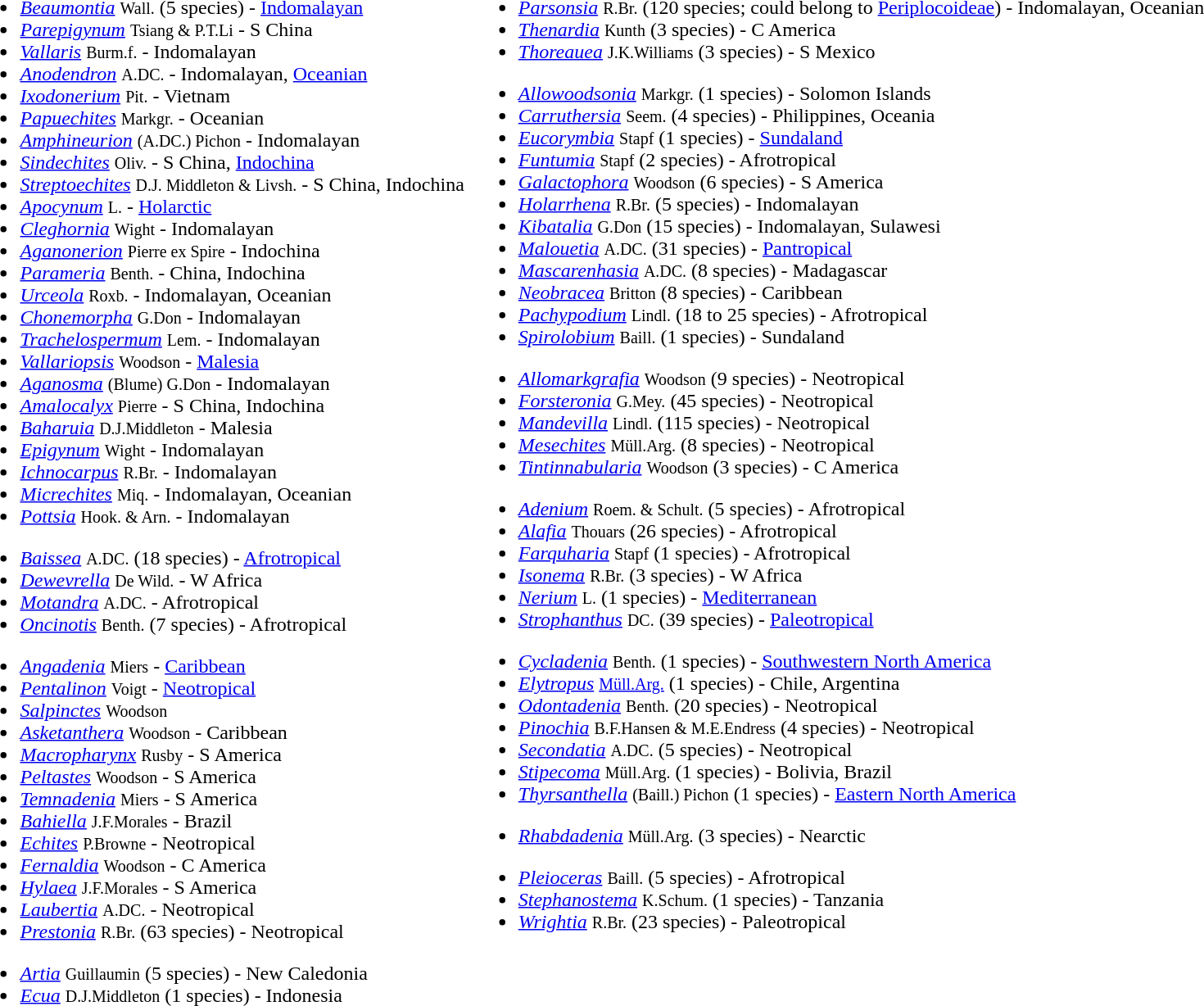<table>
<tr valign=top>
<td><br><ul><li><em><a href='#'>Beaumontia</a></em> <small>Wall.</small> (5 species) - <a href='#'>Indomalayan</a></li><li><em><a href='#'>Parepigynum</a></em> <small>Tsiang & P.T.Li</small> - S China</li><li><em><a href='#'>Vallaris</a></em> <small>Burm.f.</small> - Indomalayan</li><li><em><a href='#'>Anodendron</a></em> <small>A.DC.</small> - Indomalayan, <a href='#'>Oceanian</a></li><li><em><a href='#'>Ixodonerium</a></em> <small>Pit.</small> - Vietnam</li><li><em><a href='#'>Papuechites</a></em> <small>Markgr.</small> - Oceanian</li><li><em><a href='#'>Amphineurion</a></em> <small>(A.DC.) Pichon</small> - Indomalayan</li><li><em><a href='#'>Sindechites</a></em> <small>Oliv.</small> - S China, <a href='#'>Indochina</a></li><li><em><a href='#'>Streptoechites</a></em> <small>D.J. Middleton & Livsh.</small> - S China, Indochina</li><li><em><a href='#'>Apocynum</a></em> <small>L.</small> - <a href='#'>Holarctic</a></li><li><em><a href='#'>Cleghornia</a></em> <small>Wight</small> - Indomalayan</li><li><em><a href='#'>Aganonerion</a></em> <small>Pierre ex Spire</small> - Indochina</li><li><em><a href='#'>Parameria</a></em> <small>Benth.</small> - China, Indochina</li><li><em><a href='#'>Urceola</a></em> <small>Roxb.</small> - Indomalayan, Oceanian</li><li><em><a href='#'>Chonemorpha</a></em> <small>G.Don</small> - Indomalayan</li><li><em><a href='#'>Trachelospermum</a></em> <small>Lem.</small> - Indomalayan</li><li><em><a href='#'>Vallariopsis</a></em> <small>Woodson</small> - <a href='#'>Malesia</a></li><li><em><a href='#'>Aganosma</a></em> <small>(Blume) G.Don</small> - Indomalayan</li><li><em><a href='#'>Amalocalyx</a></em> <small>Pierre</small> - S China, Indochina</li><li><em><a href='#'>Baharuia</a></em> <small>D.J.Middleton</small> - Malesia</li><li><em><a href='#'>Epigynum</a></em> <small>Wight</small> - Indomalayan</li><li><em><a href='#'>Ichnocarpus</a></em> <small>R.Br.</small> - Indomalayan</li><li><em><a href='#'>Micrechites</a></em> <small>Miq.</small> - Indomalayan, Oceanian</li><li><em><a href='#'>Pottsia</a></em> <small>Hook. & Arn.</small> - Indomalayan</li></ul><ul><li><em><a href='#'>Baissea</a></em> <small>A.DC.</small> (18 species) - <a href='#'>Afrotropical</a></li><li><em><a href='#'>Dewevrella</a></em> <small>De Wild.</small> - W Africa</li><li><em><a href='#'>Motandra</a></em> <small>A.DC.</small> - Afrotropical</li><li><em><a href='#'>Oncinotis</a></em> <small>Benth.</small> (7 species) - Afrotropical</li></ul><ul><li><em><a href='#'>Angadenia</a></em> <small>Miers</small> - <a href='#'>Caribbean</a></li><li><em><a href='#'>Pentalinon</a></em> <small>Voigt</small> - <a href='#'>Neotropical</a></li><li><em><a href='#'>Salpinctes</a></em> <small>Woodson</small></li><li><em><a href='#'>Asketanthera</a></em> <small>Woodson</small> - Caribbean</li><li><em><a href='#'>Macropharynx</a></em> <small>Rusby</small> - S America</li><li><em><a href='#'>Peltastes</a></em> <small>Woodson</small> - S America</li><li><em><a href='#'>Temnadenia</a></em> <small>Miers</small> - S America</li><li><em><a href='#'>Bahiella</a></em> <small>J.F.Morales</small> - Brazil</li><li><em><a href='#'>Echites</a></em> <small>P.Browne</small> - Neotropical</li><li><em><a href='#'>Fernaldia</a></em> <small>Woodson</small> - C America</li><li><em><a href='#'>Hylaea</a></em> <small>J.F.Morales</small> - S America</li><li><em><a href='#'>Laubertia</a></em>  <small>A.DC.</small> - Neotropical</li><li><em><a href='#'>Prestonia</a></em> <small>R.Br.</small> (63 species) - Neotropical</li></ul><ul><li><em><a href='#'>Artia</a></em> <small>Guillaumin</small> (5 species) - New Caledonia</li><li><em><a href='#'>Ecua</a></em> <small>D.J.Middleton</small> (1 species) - Indonesia</li></ul></td>
<td><br><ul><li><em><a href='#'>Parsonsia</a></em> <small>R.Br.</small> (120 species; could belong to <a href='#'>Periplocoideae</a>) - Indomalayan, Oceanian</li><li><em><a href='#'>Thenardia</a></em> <small>Kunth</small> (3 species) - C America</li><li><em><a href='#'>Thoreauea</a></em> <small>J.K.Williams</small> (3 species) - S Mexico</li></ul><ul><li><em><a href='#'>Allowoodsonia</a></em> <small>Markgr.</small> (1 species) - Solomon Islands</li><li><em><a href='#'>Carruthersia</a></em> <small>Seem.</small> (4 species) - Philippines, Oceania</li><li><em><a href='#'>Eucorymbia</a></em> <small>Stapf</small> (1 species) - <a href='#'>Sundaland</a></li><li><em><a href='#'>Funtumia</a></em> <small>Stapf</small> (2 species) - Afrotropical</li><li><em><a href='#'>Galactophora</a></em> <small>Woodson</small> (6 species) - S America</li><li><em><a href='#'>Holarrhena</a></em> <small>R.Br.</small> (5 species) - Indomalayan</li><li><em><a href='#'>Kibatalia</a></em> <small>G.Don</small> (15 species) - Indomalayan, Sulawesi</li><li><em><a href='#'>Malouetia</a></em> <small>A.DC.</small> (31 species) - <a href='#'>Pantropical</a></li><li><em><a href='#'>Mascarenhasia</a></em> <small>A.DC.</small> (8 species) - Madagascar</li><li><em><a href='#'>Neobracea</a></em> <small>Britton</small> (8 species) - Caribbean</li><li><em><a href='#'>Pachypodium</a></em> <small>Lindl.</small> (18 to 25 species) - Afrotropical</li><li><em><a href='#'>Spirolobium</a></em> <small>Baill.</small> (1 species) - Sundaland</li></ul><ul><li><em><a href='#'>Allomarkgrafia</a></em> <small>Woodson</small> (9 species) - Neotropical</li><li><em><a href='#'>Forsteronia</a></em> <small>G.Mey.</small> (45 species) - Neotropical</li><li><em><a href='#'>Mandevilla</a></em> <small>Lindl.</small> (115 species) - Neotropical</li><li><em><a href='#'>Mesechites</a></em> <small>Müll.Arg.</small> (8 species) - Neotropical</li><li><em><a href='#'>Tintinnabularia</a></em> <small>Woodson</small> (3 species) - C America</li></ul><ul><li><em><a href='#'>Adenium</a></em> <small>Roem. & Schult.</small> (5 species) - Afrotropical</li><li><em><a href='#'>Alafia</a></em> <small>Thouars</small> (26 species) - Afrotropical</li><li><em><a href='#'>Farquharia</a></em> <small>Stapf</small> (1 species) - Afrotropical</li><li><em><a href='#'>Isonema</a></em> <small>R.Br.</small> (3 species) - W Africa</li><li><em><a href='#'>Nerium</a></em> <small>L.</small> (1 species) - <a href='#'>Mediterranean</a></li><li><em><a href='#'>Strophanthus</a></em> <small>DC.</small> (39 species) - <a href='#'>Paleotropical</a></li></ul><ul><li><em><a href='#'>Cycladenia</a></em> <small>Benth.</small> (1 species) - <a href='#'>Southwestern North America</a></li><li><em><a href='#'>Elytropus</a></em> <small><a href='#'>Müll.Arg.</a></small> (1 species) - Chile, Argentina</li><li><em><a href='#'>Odontadenia</a></em> <small>Benth.</small> (20 species) - Neotropical</li><li><em><a href='#'>Pinochia</a></em> <small>B.F.Hansen & M.E.Endress</small> (4 species) - Neotropical</li><li><em><a href='#'>Secondatia</a></em> <small>A.DC.</small> (5 species) - Neotropical</li><li><em><a href='#'>Stipecoma</a></em> <small>Müll.Arg.</small> (1 species) - Bolivia, Brazil</li><li><em><a href='#'>Thyrsanthella</a></em> <small>(Baill.) Pichon</small> (1 species) - <a href='#'>Eastern North America</a></li></ul><ul><li><em><a href='#'>Rhabdadenia</a></em> <small>Müll.Arg.</small> (3 species) - Nearctic</li></ul><ul><li><em><a href='#'>Pleioceras</a></em> <small>Baill.</small> (5 species) - Afrotropical</li><li><em><a href='#'>Stephanostema</a></em> <small>K.Schum.</small> (1 species) - Tanzania</li><li><em><a href='#'>Wrightia</a></em> <small>R.Br.</small> (23 species) - Paleotropical</li></ul></td>
</tr>
</table>
